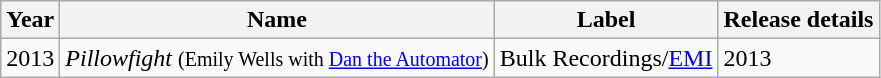<table class="wikitable">
<tr>
<th>Year</th>
<th>Name</th>
<th>Label</th>
<th>Release details</th>
</tr>
<tr>
<td>2013</td>
<td><em>Pillowfight</em> <small>(Emily Wells with <a href='#'>Dan the Automator</a>)</small></td>
<td>Bulk Recordings/<a href='#'>EMI</a></td>
<td>2013</td>
</tr>
</table>
